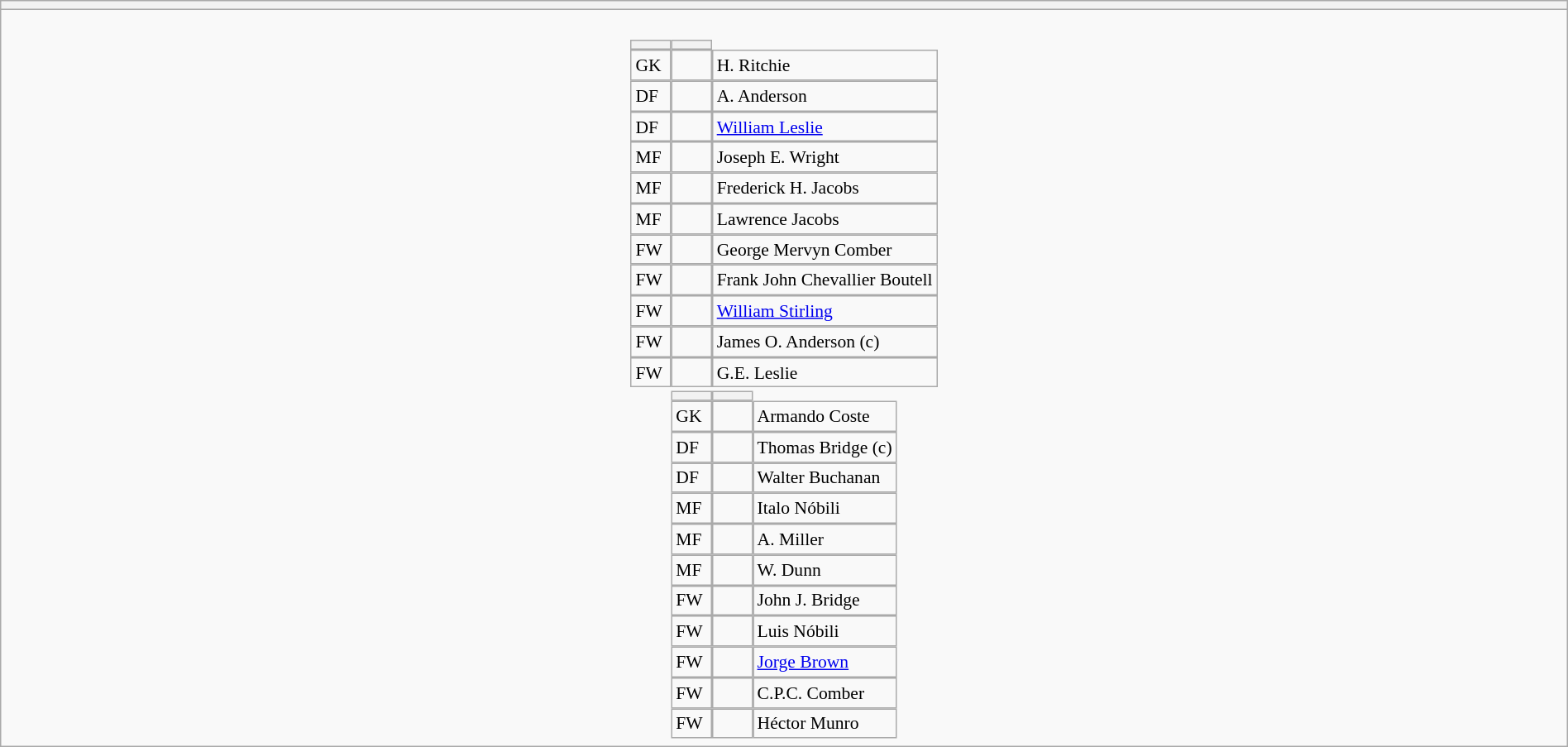<table style="width:100%" class="wikitable collapsible collapsed">
<tr>
<th></th>
</tr>
<tr>
<td><br>
<table style="font-size:90%; margin:0.2em auto;" cellspacing="0" cellpadding="0">
<tr>
<th width="25"></th>
<th width="25"></th>
</tr>
<tr>
<td>GK</td>
<td></td>
<td>H. Ritchie</td>
</tr>
<tr>
<td>DF</td>
<td></td>
<td>A. Anderson</td>
</tr>
<tr>
<td>DF</td>
<td></td>
<td> <a href='#'>William Leslie</a></td>
</tr>
<tr>
<td>MF</td>
<td></td>
<td>Joseph E. Wright</td>
</tr>
<tr>
<td>MF</td>
<td></td>
<td>Frederick H. Jacobs</td>
</tr>
<tr>
<td>MF</td>
<td></td>
<td>Lawrence Jacobs</td>
</tr>
<tr>
<td>FW</td>
<td></td>
<td>George Mervyn Comber</td>
</tr>
<tr>
<td>FW</td>
<td></td>
<td>Frank John Chevallier Boutell</td>
</tr>
<tr>
<td>FW</td>
<td></td>
<td> <a href='#'>William Stirling</a></td>
</tr>
<tr>
<td>FW</td>
<td></td>
<td>James O. Anderson (c)</td>
</tr>
<tr>
<td>FW</td>
<td></td>
<td>G.E. Leslie</td>
</tr>
</table>
<table cellspacing="0" cellpadding="0" style="font-size:90%; margin:0.2em auto;">
<tr>
<th width="25"></th>
<th width="25"></th>
</tr>
<tr>
<td>GK</td>
<td></td>
<td>Armando Coste</td>
</tr>
<tr>
<td>DF</td>
<td></td>
<td>Thomas Bridge (c)</td>
</tr>
<tr>
<td>DF</td>
<td></td>
<td>Walter Buchanan</td>
</tr>
<tr>
<td>MF</td>
<td></td>
<td>Italo Nóbili</td>
</tr>
<tr>
<td>MF</td>
<td></td>
<td>A. Miller</td>
</tr>
<tr>
<td>MF</td>
<td></td>
<td>W. Dunn</td>
</tr>
<tr>
<td>FW</td>
<td></td>
<td>John J. Bridge</td>
</tr>
<tr>
<td>FW</td>
<td></td>
<td>Luis Nóbili</td>
</tr>
<tr>
<td>FW</td>
<td></td>
<td> <a href='#'>Jorge Brown</a></td>
</tr>
<tr>
<td>FW</td>
<td></td>
<td>C.P.C. Comber</td>
</tr>
<tr>
<td>FW</td>
<td></td>
<td>Héctor Munro</td>
</tr>
</table>
</td>
</tr>
</table>
